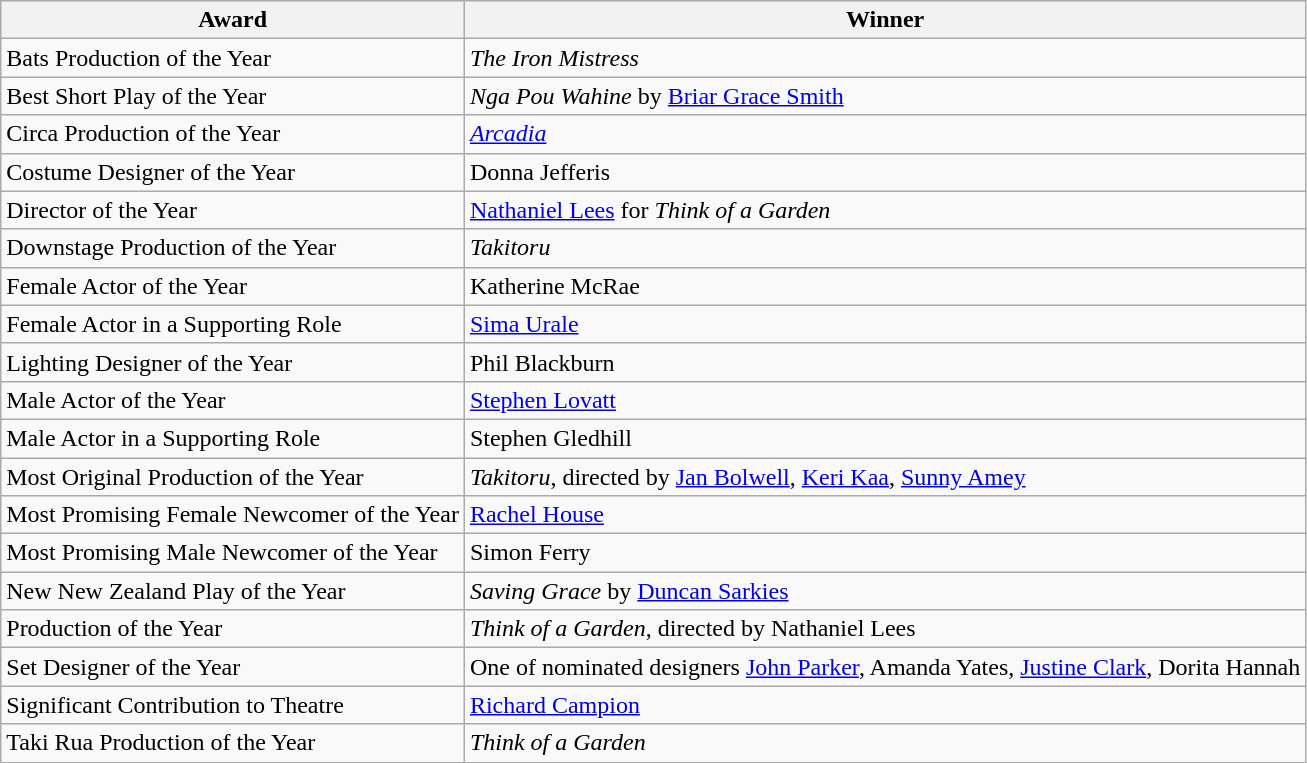<table class="wikitable sortable">
<tr>
<th>Award</th>
<th>Winner</th>
</tr>
<tr>
<td>Bats Production of the Year</td>
<td><em>The Iron Mistress</em></td>
</tr>
<tr>
<td>Best Short Play of the Year</td>
<td><em>Nga Pou Wahine</em> by <a href='#'>Briar Grace Smith</a></td>
</tr>
<tr>
<td>Circa Production of the Year</td>
<td><em><a href='#'>Arcadia</a></em></td>
</tr>
<tr>
<td>Costume Designer of the Year</td>
<td>Donna Jefferis</td>
</tr>
<tr>
<td>Director of the Year</td>
<td><a href='#'>Nathaniel Lees</a> for <em>Think of a Garden</em></td>
</tr>
<tr>
<td>Downstage Production of the Year</td>
<td><em>Takitoru</em></td>
</tr>
<tr>
<td>Female Actor of the Year</td>
<td>Katherine McRae</td>
</tr>
<tr>
<td>Female Actor in a Supporting Role</td>
<td><a href='#'>Sima Urale</a></td>
</tr>
<tr>
<td>Lighting Designer of the Year</td>
<td>Phil Blackburn</td>
</tr>
<tr>
<td>Male Actor of the Year</td>
<td><a href='#'>Stephen Lovatt</a></td>
</tr>
<tr>
<td>Male Actor in a Supporting Role</td>
<td>Stephen Gledhill</td>
</tr>
<tr>
<td>Most Original Production of the Year</td>
<td><em>Takitoru</em>, directed by <a href='#'>Jan Bolwell</a>, <a href='#'>Keri Kaa</a>, <a href='#'>Sunny Amey</a></td>
</tr>
<tr>
<td>Most Promising Female Newcomer of the Year</td>
<td><a href='#'>Rachel House</a></td>
</tr>
<tr>
<td>Most Promising Male Newcomer of the Year</td>
<td>Simon Ferry</td>
</tr>
<tr>
<td>New New Zealand Play of the Year</td>
<td><em>Saving Grace</em> by <a href='#'>Duncan Sarkies</a></td>
</tr>
<tr>
<td>Production of the Year</td>
<td><em>Think of a Garden</em>, directed by Nathaniel Lees</td>
</tr>
<tr>
<td>Set Designer of the Year</td>
<td>One of nominated designers <a href='#'>John Parker</a>, Amanda Yates, <a href='#'>Justine Clark</a>, Dorita Hannah</td>
</tr>
<tr>
<td>Significant Contribution to Theatre</td>
<td><a href='#'>Richard Campion</a></td>
</tr>
<tr>
<td>Taki Rua Production of the Year</td>
<td><em>Think of a Garden</em></td>
</tr>
</table>
